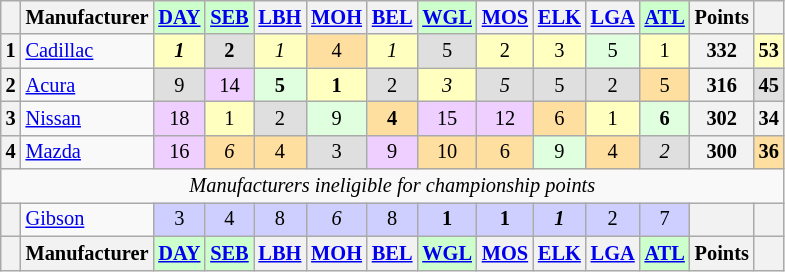<table class="wikitable" style="font-size:85%; text-align:center">
<tr style="background:#f9f9f9; vertical-align:top;">
<th valign=middle></th>
<th valign=middle>Manufacturer</th>
<td style="background:#ccffcc;"><strong><a href='#'>DAY</a></strong></td>
<td style="background:#ccffcc;"><strong><a href='#'>SEB</a></strong></td>
<th><a href='#'>LBH</a></th>
<th><a href='#'>MOH</a></th>
<th><a href='#'>BEL</a></th>
<td style="background:#ccffcc;"><strong><a href='#'>WGL</a></strong></td>
<th><a href='#'>MOS</a></th>
<th><a href='#'>ELK</a></th>
<th><a href='#'>LGA</a></th>
<td style="background:#ccffcc;"><strong><a href='#'>ATL</a></strong></td>
<th valign=middle>Points</th>
<th valign=middle></th>
</tr>
<tr>
<th>1</th>
<td align=left><a href='#'>Cadillac</a></td>
<td style="background:#ffffbf;"><strong><em>1</em></strong></td>
<td style="background:#dfdfdf;"><strong>2</strong></td>
<td style="background:#ffffbf;"><em>1</em></td>
<td style="background:#ffdf9f;">4</td>
<td style="background:#ffffbf;"><em>1</em></td>
<td style="background:#dfdfdf;">5</td>
<td style="background:#ffffbf;">2</td>
<td style="background:#ffffbf;">3</td>
<td style="background:#dfffdf;">5</td>
<td style="background:#ffffbf;">1</td>
<th>332</th>
<th style="background:#ffffbf;">53</th>
</tr>
<tr>
<th>2</th>
<td align=left><a href='#'>Acura</a></td>
<td style="background:#dfdfdf;">9</td>
<td style="background:#efcfff;">14</td>
<td style="background:#dfffdf;"><strong>5</strong></td>
<td style="background:#ffffbf;"><strong>1</strong></td>
<td style="background:#dfdfdf;">2</td>
<td style="background:#ffffbf;"><em>3</em></td>
<td style="background:#dfdfdf;"><em>5</em></td>
<td style="background:#dfdfdf;">5</td>
<td style="background:#dfdfdf;">2</td>
<td style="background:#ffdf9f;">5</td>
<th>316</th>
<th style="background:#dfdfdf;">45</th>
</tr>
<tr>
<th>3</th>
<td align=left><a href='#'>Nissan</a></td>
<td style="background:#efcfff;">18</td>
<td style="background:#ffffbf;">1</td>
<td style="background:#dfdfdf;">2</td>
<td style="background:#dfffdf;">9</td>
<td style="background:#ffdf9f;"><strong>4</strong></td>
<td style="background:#efcfff;">15</td>
<td style="background:#efcfff;">12</td>
<td style="background:#ffdf9f;">6</td>
<td style="background:#ffffbf;">1</td>
<td style="background:#dfffdf;"><strong>6</strong></td>
<th>302</th>
<th>34</th>
</tr>
<tr>
<th>4</th>
<td align=left><a href='#'>Mazda</a></td>
<td style="background:#efcfff;">16</td>
<td style="background:#ffdf9f;"><em>6</em></td>
<td style="background:#ffdf9f;">4</td>
<td style="background:#dfdfdf;">3</td>
<td style="background:#efcfff;">9</td>
<td style="background:#ffdf9f;">10</td>
<td style="background:#ffdf9f;">6</td>
<td style="background:#dfffdf;">9</td>
<td style="background:#ffdf9f;">4</td>
<td style="background:#dfdfdf;"><em>2</em></td>
<th>300</th>
<th style="background:#ffdf9f;">36</th>
</tr>
<tr>
<td colspan=14><em>Manufacturers ineligible for championship points</em></td>
</tr>
<tr>
<th></th>
<td align=left><a href='#'>Gibson</a></td>
<td style="background:#cfcfff;">3</td>
<td style="background:#cfcfff;">4</td>
<td style="background:#cfcfff;">8</td>
<td style="background:#cfcfff;"><em>6</em></td>
<td style="background:#cfcfff;">8</td>
<td style="background:#cfcfff;"><strong>1</strong></td>
<td style="background:#cfcfff;"><strong>1</strong></td>
<td style="background:#cfcfff;"><strong><em>1</em></strong></td>
<td style="background:#cfcfff;">2</td>
<td style="background:#cfcfff;">7</td>
<th></th>
<th></th>
</tr>
<tr valign="top">
<th valign=middle></th>
<th valign=middle>Manufacturer</th>
<td style="background:#ccffcc;"><strong><a href='#'>DAY</a></strong></td>
<td style="background:#ccffcc;"><strong><a href='#'>SEB</a></strong></td>
<th><a href='#'>LBH</a></th>
<th><a href='#'>MOH</a></th>
<th><a href='#'>BEL</a></th>
<td style="background:#ccffcc;"><strong><a href='#'>WGL</a></strong></td>
<th><a href='#'>MOS</a></th>
<th><a href='#'>ELK</a></th>
<th><a href='#'>LGA</a></th>
<td style="background:#ccffcc;"><strong><a href='#'>ATL</a></strong></td>
<th valign=middle>Points</th>
<th valign=middle></th>
</tr>
</table>
